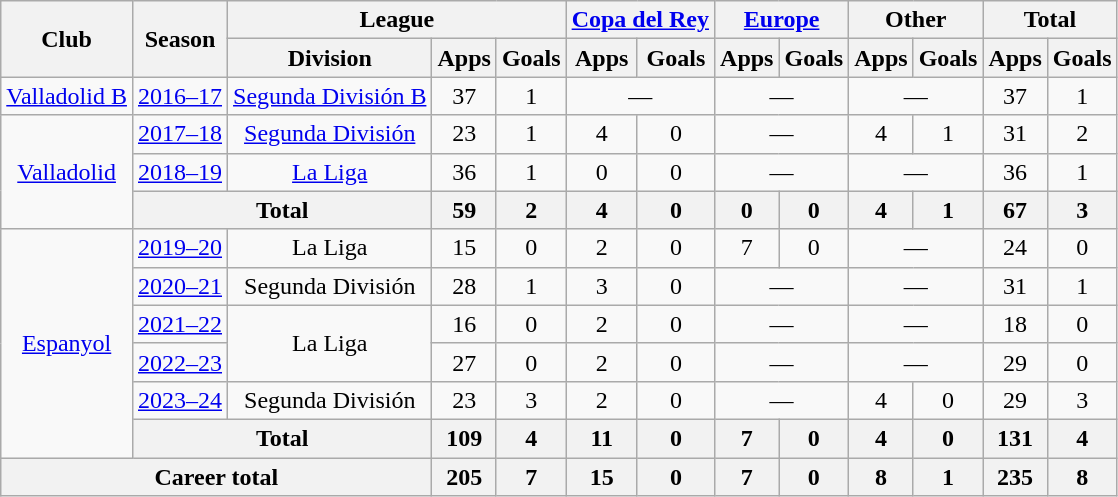<table class="wikitable" style="text-align:center">
<tr>
<th rowspan="2">Club</th>
<th rowspan="2">Season</th>
<th colspan="3">League</th>
<th colspan="2"><a href='#'>Copa del Rey</a></th>
<th colspan="2"><a href='#'>Europe</a></th>
<th colspan="2">Other</th>
<th colspan="2">Total</th>
</tr>
<tr>
<th>Division</th>
<th>Apps</th>
<th>Goals</th>
<th>Apps</th>
<th>Goals</th>
<th>Apps</th>
<th>Goals</th>
<th>Apps</th>
<th>Goals</th>
<th>Apps</th>
<th>Goals</th>
</tr>
<tr>
<td><a href='#'>Valladolid Β</a></td>
<td><a href='#'>2016–17</a></td>
<td><a href='#'>Segunda División B</a></td>
<td>37</td>
<td>1</td>
<td colspan="2">—</td>
<td colspan="2">—</td>
<td colspan="2">—</td>
<td>37</td>
<td>1</td>
</tr>
<tr>
<td rowspan="3"><a href='#'>Valladolid</a></td>
<td><a href='#'>2017–18</a></td>
<td><a href='#'>Segunda División</a></td>
<td>23</td>
<td>1</td>
<td>4</td>
<td>0</td>
<td colspan="2">—</td>
<td>4</td>
<td>1</td>
<td>31</td>
<td>2</td>
</tr>
<tr>
<td><a href='#'>2018–19</a></td>
<td><a href='#'>La Liga</a></td>
<td>36</td>
<td>1</td>
<td>0</td>
<td>0</td>
<td colspan="2">—</td>
<td colspan="2">—</td>
<td>36</td>
<td>1</td>
</tr>
<tr>
<th colspan="2">Total</th>
<th>59</th>
<th>2</th>
<th>4</th>
<th>0</th>
<th>0</th>
<th>0</th>
<th>4</th>
<th>1</th>
<th>67</th>
<th>3</th>
</tr>
<tr>
<td rowspan="6"><a href='#'>Espanyol</a></td>
<td><a href='#'>2019–20</a></td>
<td>La Liga</td>
<td>15</td>
<td>0</td>
<td>2</td>
<td>0</td>
<td>7</td>
<td>0</td>
<td colspan="2">—</td>
<td>24</td>
<td>0</td>
</tr>
<tr>
<td><a href='#'>2020–21</a></td>
<td>Segunda División</td>
<td>28</td>
<td>1</td>
<td>3</td>
<td>0</td>
<td colspan="2">—</td>
<td colspan="2">—</td>
<td>31</td>
<td>1</td>
</tr>
<tr>
<td><a href='#'>2021–22</a></td>
<td rowspan="2">La Liga</td>
<td>16</td>
<td>0</td>
<td>2</td>
<td>0</td>
<td colspan="2">—</td>
<td colspan="2">—</td>
<td>18</td>
<td>0</td>
</tr>
<tr>
<td><a href='#'>2022–23</a></td>
<td>27</td>
<td>0</td>
<td>2</td>
<td>0</td>
<td colspan="2">—</td>
<td colspan="2">—</td>
<td>29</td>
<td>0</td>
</tr>
<tr>
<td><a href='#'>2023–24</a></td>
<td>Segunda División</td>
<td>23</td>
<td>3</td>
<td>2</td>
<td>0</td>
<td colspan="2">—</td>
<td>4</td>
<td>0</td>
<td>29</td>
<td>3</td>
</tr>
<tr>
<th colspan="2">Total</th>
<th>109</th>
<th>4</th>
<th>11</th>
<th>0</th>
<th>7</th>
<th>0</th>
<th>4</th>
<th>0</th>
<th>131</th>
<th>4</th>
</tr>
<tr>
<th colspan="3">Career total</th>
<th>205</th>
<th>7</th>
<th>15</th>
<th>0</th>
<th>7</th>
<th>0</th>
<th>8</th>
<th>1</th>
<th>235</th>
<th>8</th>
</tr>
</table>
